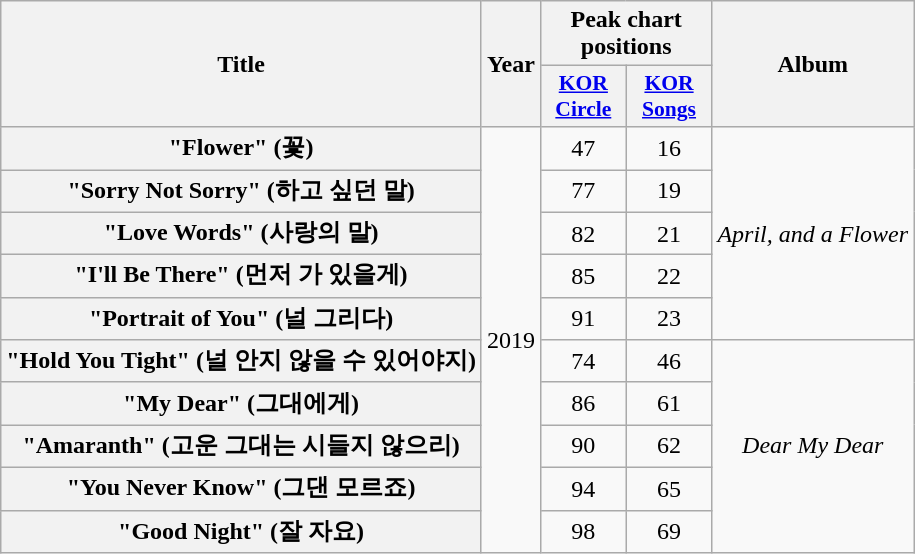<table class="wikitable plainrowheaders" style="text-align:center">
<tr>
<th scope="col" rowspan="2">Title</th>
<th scope="col" rowspan="2">Year</th>
<th scope="col" colspan="2">Peak chart positions</th>
<th scope="col" rowspan="2">Album</th>
</tr>
<tr>
<th scope="col" style="width:3.5em;font-size:90%"><a href='#'>KOR<br>Circle</a><br></th>
<th scope="col" style="width:3.5em;font-size:90%"><a href='#'>KOR<br>Songs</a><br></th>
</tr>
<tr>
<th scope="row">"Flower" (꽃)</th>
<td rowspan="10">2019</td>
<td>47</td>
<td>16</td>
<td rowspan="5"><em>April, and a Flower</em></td>
</tr>
<tr>
<th scope="row">"Sorry Not Sorry" (하고 싶던 말)</th>
<td>77</td>
<td>19</td>
</tr>
<tr>
<th scope="row">"Love Words" (사랑의 말)</th>
<td>82</td>
<td>21</td>
</tr>
<tr>
<th scope="row">"I'll Be There" (먼저 가 있을게)</th>
<td>85</td>
<td>22</td>
</tr>
<tr>
<th scope="row">"Portrait of You" (널 그리다)</th>
<td>91</td>
<td>23</td>
</tr>
<tr>
<th scope="row">"Hold You Tight" (널 안지 않을 수 있어야지)</th>
<td>74</td>
<td>46</td>
<td rowspan="5"><em>Dear My Dear</em></td>
</tr>
<tr>
<th scope="row">"My Dear" (그대에게)</th>
<td>86</td>
<td>61</td>
</tr>
<tr>
<th scope="row">"Amaranth" (고운 그대는 시들지 않으리)</th>
<td>90</td>
<td>62</td>
</tr>
<tr>
<th scope="row">"You Never Know" (그댄 모르죠)</th>
<td>94</td>
<td>65</td>
</tr>
<tr>
<th scope="row">"Good Night" (잘 자요)</th>
<td>98</td>
<td>69</td>
</tr>
</table>
